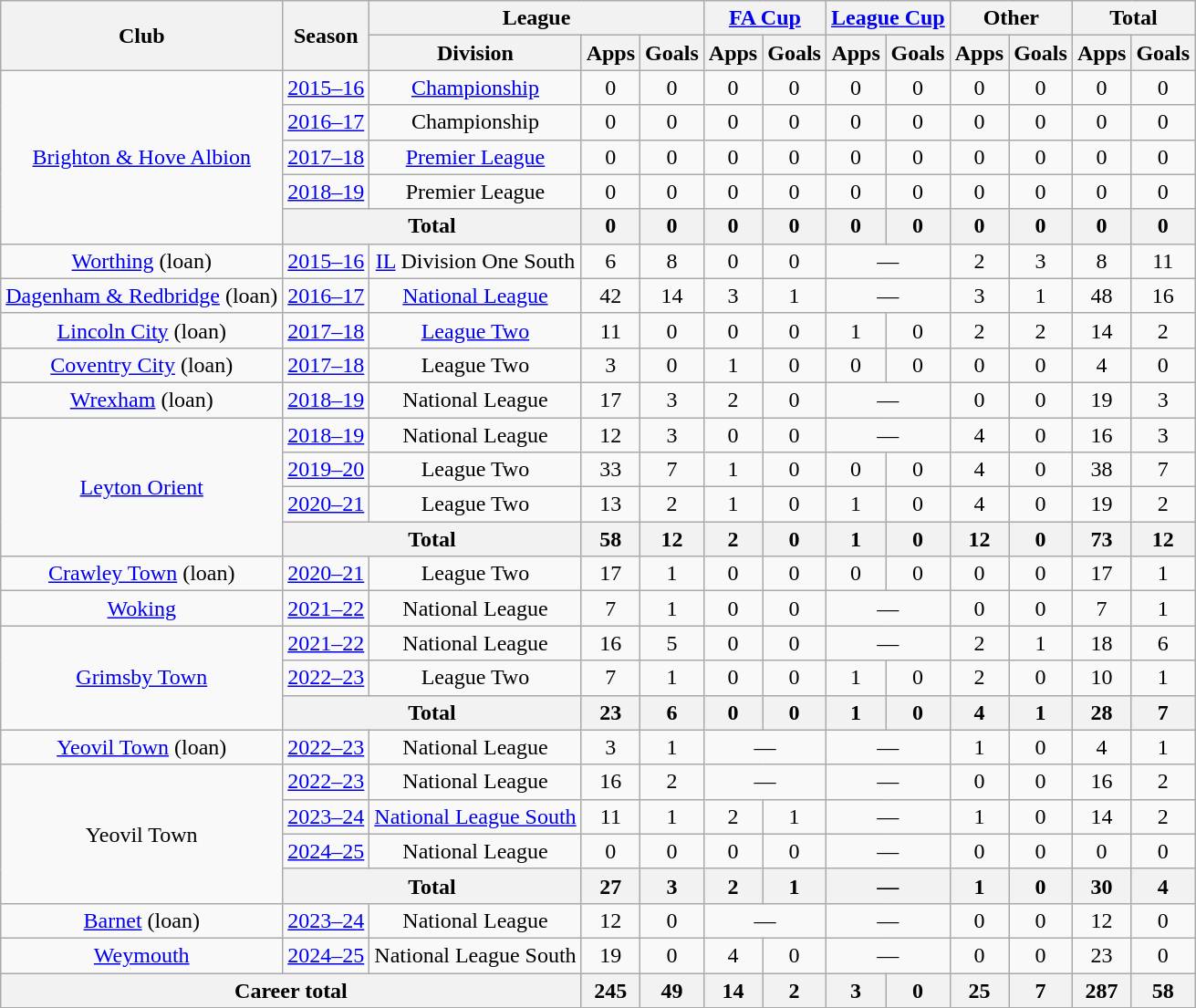<table class="wikitable" style="text-align: center">
<tr>
<th rowspan="2">Club</th>
<th rowspan="2">Season</th>
<th colspan="3">League</th>
<th colspan="2"><a href='#'>FA Cup</a></th>
<th colspan="2"><a href='#'>League Cup</a></th>
<th colspan="2">Other</th>
<th colspan="2">Total</th>
</tr>
<tr>
<th>Division</th>
<th>Apps</th>
<th>Goals</th>
<th>Apps</th>
<th>Goals</th>
<th>Apps</th>
<th>Goals</th>
<th>Apps</th>
<th>Goals</th>
<th>Apps</th>
<th>Goals</th>
</tr>
<tr>
<td rowspan="5"><a href='#'>Brighton & Hove Albion</a></td>
<td><a href='#'>2015–16</a></td>
<td><a href='#'>Championship</a></td>
<td>0</td>
<td>0</td>
<td>0</td>
<td>0</td>
<td>0</td>
<td>0</td>
<td>0</td>
<td>0</td>
<td>0</td>
<td>0</td>
</tr>
<tr>
<td><a href='#'>2016–17</a></td>
<td>Championship</td>
<td>0</td>
<td>0</td>
<td>0</td>
<td>0</td>
<td>0</td>
<td>0</td>
<td>0</td>
<td>0</td>
<td>0</td>
<td>0</td>
</tr>
<tr>
<td><a href='#'>2017–18</a></td>
<td><a href='#'>Premier League</a></td>
<td>0</td>
<td>0</td>
<td>0</td>
<td>0</td>
<td>0</td>
<td>0</td>
<td>0</td>
<td>0</td>
<td>0</td>
<td>0</td>
</tr>
<tr>
<td><a href='#'>2018–19</a></td>
<td>Premier League</td>
<td>0</td>
<td>0</td>
<td>0</td>
<td>0</td>
<td>0</td>
<td>0</td>
<td>0</td>
<td>0</td>
<td>0</td>
<td>0</td>
</tr>
<tr>
<th colspan="2">Total</th>
<th>0</th>
<th>0</th>
<th>0</th>
<th>0</th>
<th>0</th>
<th>0</th>
<th>0</th>
<th>0</th>
<th>0</th>
<th>0</th>
</tr>
<tr>
<td><a href='#'>Worthing</a> (loan)</td>
<td><a href='#'>2015–16</a></td>
<td><a href='#'>IL</a> Division One South</td>
<td>6</td>
<td>8</td>
<td>0</td>
<td>0</td>
<td colspan=2>—</td>
<td>2</td>
<td>3</td>
<td>8</td>
<td>11</td>
</tr>
<tr>
<td><a href='#'>Dagenham & Redbridge</a> (loan)</td>
<td><a href='#'>2016–17</a></td>
<td><a href='#'>National League</a></td>
<td>42</td>
<td>14</td>
<td>3</td>
<td>1</td>
<td colspan=2>—</td>
<td>3</td>
<td>1</td>
<td>48</td>
<td>16</td>
</tr>
<tr>
<td><a href='#'>Lincoln City</a> (loan)</td>
<td><a href='#'>2017–18</a></td>
<td><a href='#'>League Two</a></td>
<td>11</td>
<td>0</td>
<td>0</td>
<td>0</td>
<td>1</td>
<td>0</td>
<td>2</td>
<td>2</td>
<td>14</td>
<td>2</td>
</tr>
<tr>
<td><a href='#'>Coventry City</a> (loan)</td>
<td><a href='#'>2017–18</a></td>
<td>League Two</td>
<td>3</td>
<td>0</td>
<td>1</td>
<td>0</td>
<td>0</td>
<td>0</td>
<td>0</td>
<td>0</td>
<td>4</td>
<td>0</td>
</tr>
<tr>
<td><a href='#'>Wrexham</a> (loan)</td>
<td><a href='#'>2018–19</a></td>
<td>National League</td>
<td>17</td>
<td>3</td>
<td>2</td>
<td>0</td>
<td colspan=2>—</td>
<td>0</td>
<td>0</td>
<td>19</td>
<td>3</td>
</tr>
<tr>
<td rowspan="4"><a href='#'>Leyton Orient</a></td>
<td><a href='#'>2018–19</a></td>
<td>National League</td>
<td>12</td>
<td>3</td>
<td>0</td>
<td>0</td>
<td colspan=2>—</td>
<td>4</td>
<td>0</td>
<td>16</td>
<td>3</td>
</tr>
<tr>
<td><a href='#'>2019–20</a></td>
<td>League Two</td>
<td>33</td>
<td>7</td>
<td>1</td>
<td>0</td>
<td>0</td>
<td>0</td>
<td>4</td>
<td>0</td>
<td>38</td>
<td>7</td>
</tr>
<tr>
<td><a href='#'>2020–21</a></td>
<td>League Two</td>
<td>13</td>
<td>2</td>
<td>1</td>
<td>0</td>
<td>1</td>
<td>0</td>
<td>4</td>
<td>0</td>
<td>19</td>
<td>2</td>
</tr>
<tr>
<th colspan="2">Total</th>
<th>58</th>
<th>12</th>
<th>2</th>
<th>0</th>
<th>1</th>
<th>0</th>
<th>12</th>
<th>0</th>
<th>73</th>
<th>12</th>
</tr>
<tr>
<td><a href='#'>Crawley Town</a> (loan)</td>
<td><a href='#'>2020–21</a></td>
<td>League Two</td>
<td>17</td>
<td>1</td>
<td>0</td>
<td>0</td>
<td>0</td>
<td>0</td>
<td>0</td>
<td>0</td>
<td>17</td>
<td>1</td>
</tr>
<tr>
<td><a href='#'>Woking</a></td>
<td><a href='#'>2021–22</a></td>
<td>National League</td>
<td>7</td>
<td>1</td>
<td>0</td>
<td>0</td>
<td colspan=2>—</td>
<td>0</td>
<td>0</td>
<td>7</td>
<td>1</td>
</tr>
<tr>
<td rowspan=3><a href='#'>Grimsby Town</a></td>
<td><a href='#'>2021–22</a></td>
<td>National League</td>
<td>16</td>
<td>5</td>
<td>0</td>
<td>0</td>
<td colspan=2>—</td>
<td>2</td>
<td>1</td>
<td>18</td>
<td>6</td>
</tr>
<tr>
<td><a href='#'>2022–23</a></td>
<td>League Two</td>
<td>7</td>
<td>1</td>
<td>0</td>
<td>0</td>
<td>1</td>
<td>0</td>
<td>2</td>
<td>0</td>
<td>10</td>
<td>1</td>
</tr>
<tr>
<th colspan="2">Total</th>
<th>23</th>
<th>6</th>
<th>0</th>
<th>0</th>
<th>1</th>
<th>0</th>
<th>4</th>
<th>1</th>
<th>28</th>
<th>7</th>
</tr>
<tr>
<td><a href='#'>Yeovil Town</a> (loan)</td>
<td><a href='#'>2022–23</a></td>
<td>National League</td>
<td>3</td>
<td>1</td>
<td colspan=2>—</td>
<td colspan=2>—</td>
<td>1</td>
<td>0</td>
<td>4</td>
<td>1</td>
</tr>
<tr>
<td rowspan="4">Yeovil Town</td>
<td><a href='#'>2022–23</a></td>
<td>National League</td>
<td>16</td>
<td>2</td>
<td colspan=2>—</td>
<td colspan=2>—</td>
<td>0</td>
<td>0</td>
<td>16</td>
<td>2</td>
</tr>
<tr>
<td><a href='#'>2023–24</a></td>
<td><a href='#'>National League South</a></td>
<td>11</td>
<td>1</td>
<td>2</td>
<td>1</td>
<td colspan=2>—</td>
<td>1</td>
<td>0</td>
<td>14</td>
<td>2</td>
</tr>
<tr>
<td><a href='#'>2024–25</a></td>
<td>National League</td>
<td>0</td>
<td>0</td>
<td>0</td>
<td>0</td>
<td colspan=2>—</td>
<td>0</td>
<td>0</td>
<td>0</td>
<td>0</td>
</tr>
<tr>
<th colspan="2">Total</th>
<th>27</th>
<th>3</th>
<th>2</th>
<th>1</th>
<th colspan=2>—</th>
<th>1</th>
<th>0</th>
<th>30</th>
<th>4</th>
</tr>
<tr>
<td><a href='#'>Barnet</a> (loan)</td>
<td><a href='#'>2023–24</a></td>
<td>National League</td>
<td>12</td>
<td>0</td>
<td colspan=2>—</td>
<td colspan=2>—</td>
<td>0</td>
<td>0</td>
<td>12</td>
<td>0</td>
</tr>
<tr>
<td><a href='#'>Weymouth</a></td>
<td><a href='#'>2024–25</a></td>
<td>National League South</td>
<td>19</td>
<td>0</td>
<td>4</td>
<td>0</td>
<td colspan=2>—</td>
<td>0</td>
<td>0</td>
<td>23</td>
<td>0</td>
</tr>
<tr>
<th colspan="3">Career total</th>
<th>245</th>
<th>49</th>
<th>14</th>
<th>2</th>
<th>3</th>
<th>0</th>
<th>25</th>
<th>7</th>
<th>287</th>
<th>58</th>
</tr>
</table>
